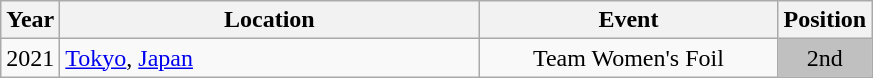<table class="wikitable" style="text-align:center;">
<tr>
<th>Year</th>
<th style="width:17em">Location</th>
<th style="width:12em">Event</th>
<th>Position</th>
</tr>
<tr>
<td>2021</td>
<td rowspan="1" align="left"> <a href='#'>Tokyo</a>, <a href='#'>Japan</a></td>
<td>Team Women's Foil</td>
<td bgcolor="silver">2nd</td>
</tr>
</table>
